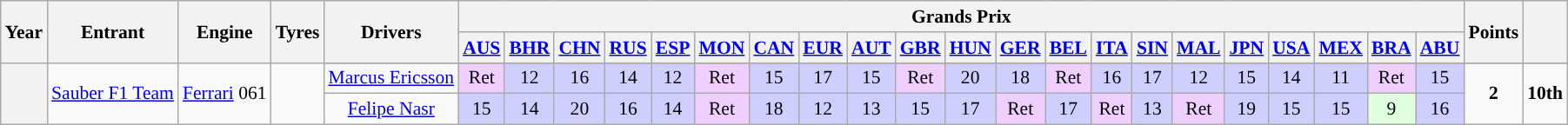<table class="wikitable" style="text-align:center; font-size:90%">
<tr>
<th rowspan="2">Year</th>
<th rowspan="2">Entrant</th>
<th rowspan="2">Engine</th>
<th rowspan="2">Tyres</th>
<th rowspan="2">Drivers</th>
<th colspan="21">Grands Prix</th>
<th rowspan="2">Points</th>
<th rowspan="2"></th>
</tr>
<tr>
<th><a href='#'>AUS</a></th>
<th><a href='#'>BHR</a></th>
<th><a href='#'>CHN</a></th>
<th><a href='#'>RUS</a></th>
<th><a href='#'>ESP</a></th>
<th><a href='#'>MON</a></th>
<th><a href='#'>CAN</a></th>
<th><a href='#'>EUR</a></th>
<th><a href='#'>AUT</a></th>
<th><a href='#'>GBR</a></th>
<th><a href='#'>HUN</a></th>
<th><a href='#'>GER</a></th>
<th><a href='#'>BEL</a></th>
<th><a href='#'>ITA</a></th>
<th><a href='#'>SIN</a></th>
<th><a href='#'>MAL</a></th>
<th><a href='#'>JPN</a></th>
<th><a href='#'>USA</a></th>
<th><a href='#'>MEX</a></th>
<th><a href='#'>BRA</a></th>
<th><a href='#'>ABU</a></th>
</tr>
<tr>
<th rowspan="3"></th>
<td rowspan="3"><a href='#'>Sauber F1 Team</a></td>
<td rowspan="3"><a href='#'>Ferrari</a> 061</td>
<td rowspan="3"></td>
</tr>
<tr>
<td align="center"> <a href='#'>Marcus Ericsson</a></td>
<td style="background-color:#efcfff">Ret</td>
<td style="background-color:#CFCFFF">12</td>
<td style="background-color:#CFCFFF">16</td>
<td style="background-color:#CFCFFF">14</td>
<td style="background-color:#CFCFFF">12</td>
<td style="background-color:#efcfff">Ret</td>
<td style="background-color:#CFCFFF">15</td>
<td style="background-color:#CFCFFF">17</td>
<td style="background-color:#CFCFFF">15</td>
<td style="background-color:#efcfff">Ret</td>
<td style="background-color:#CFCFFF">20</td>
<td style="background-color:#CFCFFF">18</td>
<td style="background-color:#efcfff">Ret</td>
<td style="background-color:#CFCFFF">16</td>
<td style="background-color:#CFCFFF">17</td>
<td style="background-color:#CFCFFF">12</td>
<td style="background-color:#CFCFFF">15</td>
<td style="background-color:#CFCFFF">14</td>
<td style="background-color:#CFCFFF">11</td>
<td style="background-color:#efcfff">Ret</td>
<td style="background-color:#CFCFFF">15</td>
<td rowspan="2" style="background-color:"><strong>2</strong></td>
<td rowspan="2" style="background-color:"><strong>10th</strong></td>
</tr>
<tr>
<td align="center"> <a href='#'>Felipe Nasr</a></td>
<td style="background-color:#CFCFFF">15</td>
<td style="background-color:#CFCFFF">14</td>
<td style="background-color:#CFCFFF">20</td>
<td style="background-color:#CFCFFF">16</td>
<td style="background-color:#CFCFFF">14</td>
<td style="background-color:#efcfff">Ret</td>
<td style="background-color:#CFCFFF">18</td>
<td style="background-color:#CFCFFF">12</td>
<td style="background-color:#CFCFFF">13</td>
<td style="background-color:#CFCFFF">15</td>
<td style="background-color:#CFCFFF">17</td>
<td style="background-color:#efcfff">Ret</td>
<td style="background-color:#CFCFFF">17</td>
<td style="background-color:#efcfff">Ret</td>
<td style="background-color:#CFCFFF">13</td>
<td style="background-color:#efcfff">Ret</td>
<td style="background-color:#CFCFFF">19</td>
<td style="background-color:#CFCFFF">15</td>
<td style="background-color:#CFCFFF">15</td>
<td style="background-color:#DFFFDF">9</td>
<td style="background-color:#CFCFFF">16</td>
</tr>
</table>
